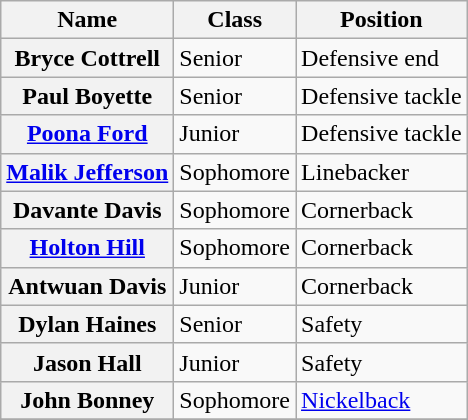<table class="wikitable sortable plainrowheaders">
<tr>
<th scope="col">Name</th>
<th scope="col">Class</th>
<th scope="col">Position</th>
</tr>
<tr>
<th>Bryce Cottrell</th>
<td>Senior</td>
<td>Defensive end</td>
</tr>
<tr>
<th>Paul Boyette</th>
<td>Senior</td>
<td>Defensive tackle</td>
</tr>
<tr>
<th><a href='#'>Poona Ford</a></th>
<td>Junior</td>
<td>Defensive tackle</td>
</tr>
<tr>
<th><a href='#'>Malik Jefferson</a></th>
<td>Sophomore</td>
<td>Linebacker</td>
</tr>
<tr>
<th>Davante Davis</th>
<td>Sophomore</td>
<td>Cornerback</td>
</tr>
<tr>
<th><a href='#'>Holton Hill</a></th>
<td>Sophomore</td>
<td>Cornerback</td>
</tr>
<tr>
<th>Antwuan Davis</th>
<td>Junior</td>
<td>Cornerback</td>
</tr>
<tr>
<th>Dylan Haines</th>
<td>Senior</td>
<td>Safety</td>
</tr>
<tr>
<th>Jason Hall</th>
<td>Junior</td>
<td>Safety</td>
</tr>
<tr>
<th>John Bonney</th>
<td>Sophomore</td>
<td><a href='#'>Nickelback</a></td>
</tr>
<tr>
</tr>
</table>
